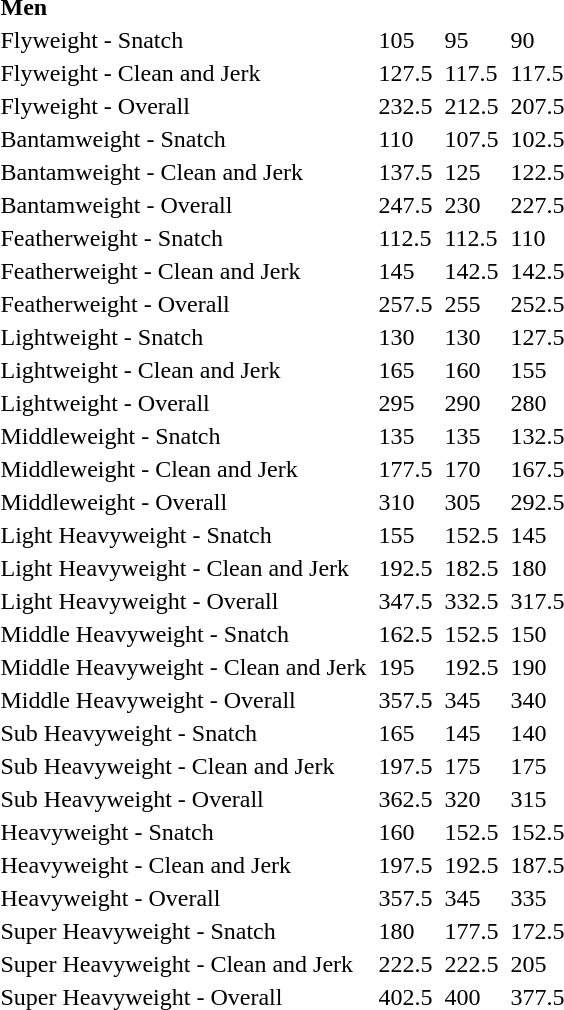<table>
<tr>
<td colspan=7><strong>Men</strong></td>
</tr>
<tr>
<td>Flyweight - Snatch</td>
<td></td>
<td>105</td>
<td></td>
<td>95</td>
<td></td>
<td>90</td>
</tr>
<tr>
<td>Flyweight - Clean and Jerk</td>
<td></td>
<td>127.5</td>
<td></td>
<td>117.5</td>
<td></td>
<td>117.5</td>
</tr>
<tr>
<td>Flyweight - Overall</td>
<td></td>
<td>232.5</td>
<td></td>
<td>212.5</td>
<td></td>
<td>207.5</td>
</tr>
<tr>
<td>Bantamweight - Snatch</td>
<td></td>
<td>110</td>
<td></td>
<td>107.5</td>
<td></td>
<td>102.5</td>
</tr>
<tr>
<td>Bantamweight - Clean and Jerk</td>
<td></td>
<td>137.5</td>
<td></td>
<td>125</td>
<td></td>
<td>122.5</td>
</tr>
<tr>
<td>Bantamweight - Overall</td>
<td></td>
<td>247.5</td>
<td></td>
<td>230</td>
<td></td>
<td>227.5</td>
</tr>
<tr>
<td>Featherweight - Snatch</td>
<td></td>
<td>112.5</td>
<td></td>
<td>112.5</td>
<td></td>
<td>110</td>
</tr>
<tr>
<td>Featherweight - Clean and Jerk</td>
<td></td>
<td>145</td>
<td></td>
<td>142.5</td>
<td></td>
<td>142.5</td>
</tr>
<tr>
<td>Featherweight - Overall</td>
<td></td>
<td>257.5</td>
<td></td>
<td>255</td>
<td></td>
<td>252.5</td>
</tr>
<tr>
<td>Lightweight - Snatch</td>
<td></td>
<td>130</td>
<td></td>
<td>130</td>
<td></td>
<td>127.5</td>
</tr>
<tr>
<td>Lightweight - Clean and Jerk</td>
<td></td>
<td>165</td>
<td></td>
<td>160</td>
<td></td>
<td>155</td>
</tr>
<tr>
<td>Lightweight - Overall</td>
<td></td>
<td>295</td>
<td></td>
<td>290</td>
<td></td>
<td>280</td>
</tr>
<tr>
<td>Middleweight - Snatch</td>
<td></td>
<td>135</td>
<td></td>
<td>135</td>
<td></td>
<td>132.5</td>
</tr>
<tr>
<td>Middleweight - Clean and Jerk</td>
<td></td>
<td>177.5</td>
<td></td>
<td>170</td>
<td></td>
<td>167.5</td>
</tr>
<tr>
<td>Middleweight - Overall</td>
<td></td>
<td>310</td>
<td></td>
<td>305</td>
<td></td>
<td>292.5</td>
</tr>
<tr>
<td>Light Heavyweight - Snatch</td>
<td></td>
<td>155</td>
<td></td>
<td>152.5</td>
<td></td>
<td>145</td>
</tr>
<tr>
<td>Light Heavyweight - Clean and Jerk</td>
<td></td>
<td>192.5</td>
<td></td>
<td>182.5</td>
<td></td>
<td>180</td>
</tr>
<tr>
<td>Light Heavyweight - Overall</td>
<td></td>
<td>347.5</td>
<td></td>
<td>332.5</td>
<td></td>
<td>317.5</td>
</tr>
<tr>
<td>Middle Heavyweight - Snatch</td>
<td></td>
<td>162.5</td>
<td></td>
<td>152.5</td>
<td></td>
<td>150</td>
</tr>
<tr>
<td>Middle Heavyweight - Clean and Jerk</td>
<td></td>
<td>195</td>
<td></td>
<td>192.5</td>
<td></td>
<td>190</td>
</tr>
<tr>
<td>Middle Heavyweight - Overall</td>
<td></td>
<td>357.5</td>
<td></td>
<td>345</td>
<td></td>
<td>340</td>
</tr>
<tr>
<td>Sub Heavyweight - Snatch</td>
<td></td>
<td>165</td>
<td></td>
<td>145</td>
<td></td>
<td>140</td>
</tr>
<tr>
<td>Sub Heavyweight - Clean and Jerk</td>
<td></td>
<td>197.5</td>
<td></td>
<td>175</td>
<td></td>
<td>175</td>
</tr>
<tr>
<td>Sub Heavyweight - Overall</td>
<td></td>
<td>362.5</td>
<td></td>
<td>320</td>
<td></td>
<td>315</td>
</tr>
<tr>
<td>Heavyweight - Snatch</td>
<td></td>
<td>160</td>
<td></td>
<td>152.5</td>
<td></td>
<td>152.5</td>
</tr>
<tr>
<td>Heavyweight - Clean and Jerk</td>
<td></td>
<td>197.5</td>
<td></td>
<td>192.5</td>
<td></td>
<td>187.5</td>
</tr>
<tr>
<td>Heavyweight - Overall</td>
<td></td>
<td>357.5</td>
<td></td>
<td>345</td>
<td></td>
<td>335</td>
</tr>
<tr>
<td>Super Heavyweight - Snatch</td>
<td></td>
<td>180</td>
<td></td>
<td>177.5</td>
<td></td>
<td>172.5</td>
</tr>
<tr>
<td>Super Heavyweight - Clean and Jerk</td>
<td></td>
<td>222.5</td>
<td></td>
<td>222.5</td>
<td></td>
<td>205</td>
</tr>
<tr>
<td>Super Heavyweight - Overall</td>
<td></td>
<td>402.5</td>
<td></td>
<td>400</td>
<td></td>
<td>377.5</td>
</tr>
</table>
